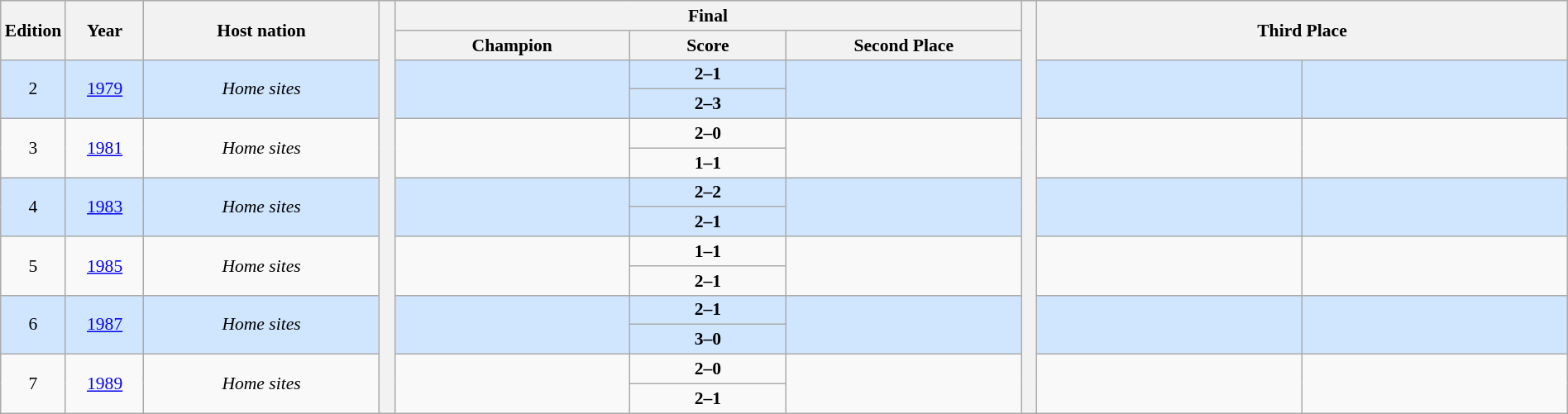<table class="wikitable" style="font-size:90%; width:100%; text-align:center;">
<tr>
<th rowspan=2 width="3%">Edition</th>
<th rowspan=2 width="5%">Year</th>
<th rowspan=2 width="15%">Host nation</th>
<th width=1% rowspan=14></th>
<th colspan=3>Final</th>
<th width=1% rowspan=14></th>
<th rowspan=2 colspan=2>Third Place</th>
</tr>
<tr>
<th width="15%">Champion</th>
<th width="10%">Score</th>
<th width="15%">Second Place</th>
</tr>
<tr style="background: #D0E6FF;">
<td rowspan=2>2</td>
<td rowspan=2><a href='#'>1979</a></td>
<td rowspan=2> <em>Home sites</em></td>
<td rowspan=2><strong></strong></td>
<td><strong>2–1</strong></td>
<td rowspan=2></td>
<td rowspan=2></td>
<td rowspan=2></td>
</tr>
<tr style="background: #D0E6FF;">
<td><strong>2–3</strong></td>
</tr>
<tr>
<td rowspan=2>3</td>
<td rowspan=2><a href='#'>1981</a></td>
<td rowspan=2> <em>Home sites</em></td>
<td rowspan=2><strong></strong></td>
<td><strong>2–0</strong></td>
<td rowspan=2></td>
<td rowspan=2></td>
<td rowspan=2></td>
</tr>
<tr>
<td><strong>1–1</strong></td>
</tr>
<tr style="background: #D0E6FF;">
<td rowspan=2>4</td>
<td rowspan=2><a href='#'>1983</a></td>
<td rowspan=2> <em>Home sites</em></td>
<td rowspan=2><strong></strong></td>
<td><strong>2–2</strong></td>
<td rowspan=2></td>
<td rowspan=2></td>
<td rowspan=2></td>
</tr>
<tr style="background: #D0E6FF;">
<td><strong>2–1</strong></td>
</tr>
<tr>
<td rowspan=2>5</td>
<td rowspan=2><a href='#'>1985</a></td>
<td rowspan=2> <em>Home sites</em></td>
<td rowspan=2><strong></strong></td>
<td><strong>1–1</strong></td>
<td rowspan=2></td>
<td rowspan=2></td>
<td rowspan=2></td>
</tr>
<tr>
<td><strong>2–1</strong></td>
</tr>
<tr style="background: #D0E6FF;">
<td rowspan=2>6</td>
<td rowspan=2><a href='#'>1987</a></td>
<td rowspan=2> <em>Home sites</em></td>
<td rowspan=2><strong></strong></td>
<td><strong>2–1</strong></td>
<td rowspan=2></td>
<td rowspan=2></td>
<td rowspan=2></td>
</tr>
<tr style="background: #D0E6FF;">
<td><strong>3–0</strong></td>
</tr>
<tr>
<td rowspan=2>7</td>
<td rowspan=2><a href='#'>1989</a></td>
<td rowspan=2> <em>Home sites</em></td>
<td rowspan=2><strong></strong></td>
<td><strong>2–0</strong></td>
<td rowspan=2></td>
<td rowspan=2></td>
<td rowspan=2></td>
</tr>
<tr>
<td><strong>2–1</strong></td>
</tr>
</table>
